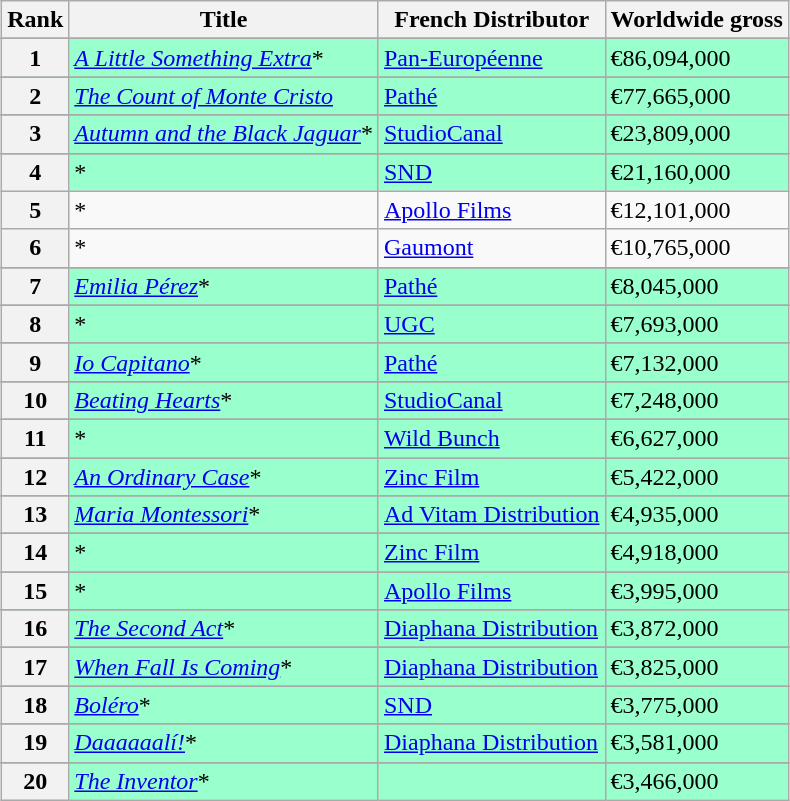<table class="wikitable sortable" style="margin:auto; margin:auto;">
<tr>
<th>Rank</th>
<th>Title</th>
<th>French Distributor</th>
<th>Worldwide gross</th>
</tr>
<tr>
</tr>
<tr style="background:#9fc;">
<th style="text-align:center;">1</th>
<td><em><a href='#'>A Little Something Extra</a></em>*</td>
<td><a href='#'>Pan-Européenne</a></td>
<td>€86,094,000</td>
</tr>
<tr>
</tr>
<tr style="background:#9fc;">
<th style="text-align:center;">2</th>
<td><em><a href='#'>The Count of Monte Cristo</a></em></td>
<td><a href='#'>Pathé</a></td>
<td>€77,665,000</td>
</tr>
<tr>
</tr>
<tr style="background:#9fc;">
<th style="text-align:center;">3</th>
<td><em><a href='#'>Autumn and the Black Jaguar</a></em>*</td>
<td><a href='#'>StudioCanal</a></td>
<td>€23,809,000</td>
</tr>
<tr>
</tr>
<tr style="background:#9fc;">
<th style="text-align:center;">4</th>
<td><em></em>*</td>
<td><a href='#'>SND</a></td>
<td>€21,160,000</td>
</tr>
<tr>
<th style="text-align:center;">5</th>
<td><em></em>*</td>
<td><a href='#'>Apollo Films</a></td>
<td>€12,101,000</td>
</tr>
<tr>
<th style="text-align:center;">6</th>
<td><em></em>*</td>
<td><a href='#'>Gaumont</a></td>
<td>€10,765,000</td>
</tr>
<tr>
</tr>
<tr style="background:#9fc;">
<th style="text-align:center;">7</th>
<td><em><a href='#'>Emilia Pérez</a></em>*</td>
<td><a href='#'>Pathé</a></td>
<td>€8,045,000</td>
</tr>
<tr>
</tr>
<tr style="background:#9fc;">
<th style="text-align:center;">8</th>
<td><em></em>*</td>
<td><a href='#'>UGC</a></td>
<td>€7,693,000</td>
</tr>
<tr>
</tr>
<tr style="background:#9fc;">
<th style="text-align:center;">9</th>
<td><em><a href='#'>Io Capitano</a></em>*</td>
<td><a href='#'>Pathé</a></td>
<td>€7,132,000</td>
</tr>
<tr>
</tr>
<tr style="background:#9fc;">
<th style="text-align:center;">10</th>
<td><em><a href='#'>Beating Hearts</a></em>*</td>
<td><a href='#'>StudioCanal</a></td>
<td>€7,248,000</td>
</tr>
<tr>
</tr>
<tr style="background:#9fc;">
<th style="text-align:center;">11</th>
<td><em></em>*</td>
<td><a href='#'>Wild Bunch</a></td>
<td>€6,627,000</td>
</tr>
<tr>
</tr>
<tr style="background:#9fc;">
<th style="text-align:center;">12</th>
<td><em><a href='#'>An Ordinary Case</a></em>*</td>
<td><a href='#'>Zinc Film</a></td>
<td>€5,422,000</td>
</tr>
<tr>
</tr>
<tr style="background:#9fc;">
<th style="text-align:center;">13</th>
<td><em><a href='#'>Maria Montessori</a></em>*</td>
<td><a href='#'>Ad Vitam Distribution</a></td>
<td>€4,935,000</td>
</tr>
<tr>
</tr>
<tr style="background:#9fc;">
<th style="text-align:center;">14</th>
<td><em></em>*</td>
<td><a href='#'>Zinc Film</a></td>
<td>€4,918,000</td>
</tr>
<tr>
</tr>
<tr style="background:#9fc;">
<th style="text-align:center;">15</th>
<td><em></em>*</td>
<td><a href='#'>Apollo Films</a></td>
<td>€3,995,000</td>
</tr>
<tr>
</tr>
<tr style="background:#9fc;">
<th style="text-align:center;">16</th>
<td><em><a href='#'>The Second Act</a></em>*</td>
<td><a href='#'>Diaphana Distribution</a></td>
<td>€3,872,000</td>
</tr>
<tr>
</tr>
<tr style="background:#9fc;">
<th style="text-align:center;">17</th>
<td><em><a href='#'>When Fall Is Coming</a></em>*</td>
<td><a href='#'>Diaphana Distribution</a></td>
<td>€3,825,000</td>
</tr>
<tr>
</tr>
<tr style="background:#9fc;">
<th style="text-align:center;">18</th>
<td><em><a href='#'>Boléro</a></em>*</td>
<td><a href='#'>SND</a></td>
<td>€3,775,000</td>
</tr>
<tr>
</tr>
<tr style="background:#9fc;">
<th style="text-align:center;">19</th>
<td><em><a href='#'>Daaaaaalí!</a></em>*</td>
<td><a href='#'>Diaphana Distribution</a></td>
<td>€3,581,000</td>
</tr>
<tr>
</tr>
<tr style="background:#9fc;">
<th style="text-align:center;">20</th>
<td><em><a href='#'>The Inventor</a></em>*</td>
<td></td>
<td>€3,466,000</td>
</tr>
</table>
